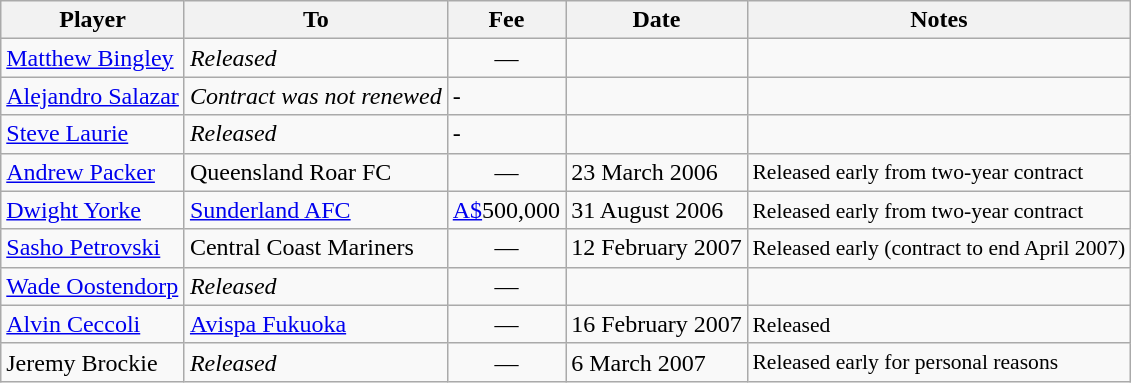<table class="wikitable">
<tr>
<th>Player</th>
<th>To</th>
<th>Fee</th>
<th>Date</th>
<th>Notes</th>
</tr>
<tr>
<td> <a href='#'>Matthew Bingley</a></td>
<td><em>Released</em></td>
<td style="text-align: center;">—</td>
<td></td>
<td></td>
</tr>
<tr>
<td> <a href='#'>Alejandro Salazar</a></td>
<td><em>Contract was not renewed</em></td>
<td style="text-align:centre;">-</td>
<td></td>
<td></td>
</tr>
<tr>
<td> <a href='#'>Steve Laurie</a></td>
<td><em>Released</em></td>
<td style="text-align:centre;">-</td>
<td></td>
<td></td>
</tr>
<tr>
<td> <a href='#'>Andrew Packer</a></td>
<td> Queensland Roar FC</td>
<td style="text-align: center;">—</td>
<td>23 March 2006</td>
<td style="font-size: 90%;">Released early from two-year contract</td>
</tr>
<tr>
<td> <a href='#'>Dwight Yorke</a></td>
<td> <a href='#'>Sunderland AFC</a></td>
<td><a href='#'>A$</a>500,000</td>
<td>31 August 2006</td>
<td style="font-size: 90%;">Released early from two-year contract</td>
</tr>
<tr>
<td> <a href='#'>Sasho Petrovski</a></td>
<td> Central Coast Mariners</td>
<td style="text-align: center;">—</td>
<td>12 February 2007</td>
<td style="font-size: 90%;">Released early (contract to end April 2007)</td>
</tr>
<tr>
<td> <a href='#'>Wade Oostendorp</a></td>
<td><em>Released</em></td>
<td style="text-align: center;">—</td>
<td></td>
<td></td>
</tr>
<tr>
<td> <a href='#'>Alvin Ceccoli</a></td>
<td> <a href='#'>Avispa Fukuoka</a></td>
<td style="text-align: center;">—</td>
<td>16 February 2007</td>
<td style="font-size: 90%;">Released</td>
</tr>
<tr>
<td> Jeremy Brockie</td>
<td><em>Released</em></td>
<td style="text-align: center;">—</td>
<td>6 March 2007</td>
<td style="font-size: 90%;">Released early for personal reasons</td>
</tr>
</table>
